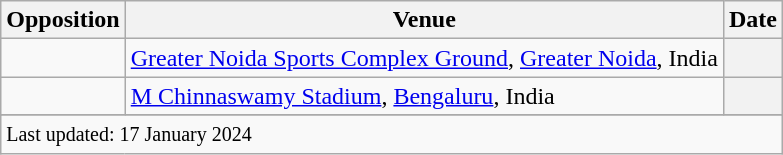<table class="wikitable plainrowheaders sortable">
<tr>
<th scope=col>Opposition</th>
<th scope=col>Venue</th>
<th scope=col>Date</th>
</tr>
<tr>
<td scope=row></td>
<td><a href='#'>Greater Noida Sports Complex Ground</a>, <a href='#'>Greater Noida</a>, India</td>
<th scope=row></th>
</tr>
<tr>
<td scope=row></td>
<td><a href='#'>M Chinnaswamy Stadium</a>, <a href='#'>Bengaluru</a>, India</td>
<th scope=row></th>
</tr>
<tr>
</tr>
<tr class=sortbottom>
<td colspan=3><small>Last updated: 17 January 2024</small></td>
</tr>
</table>
